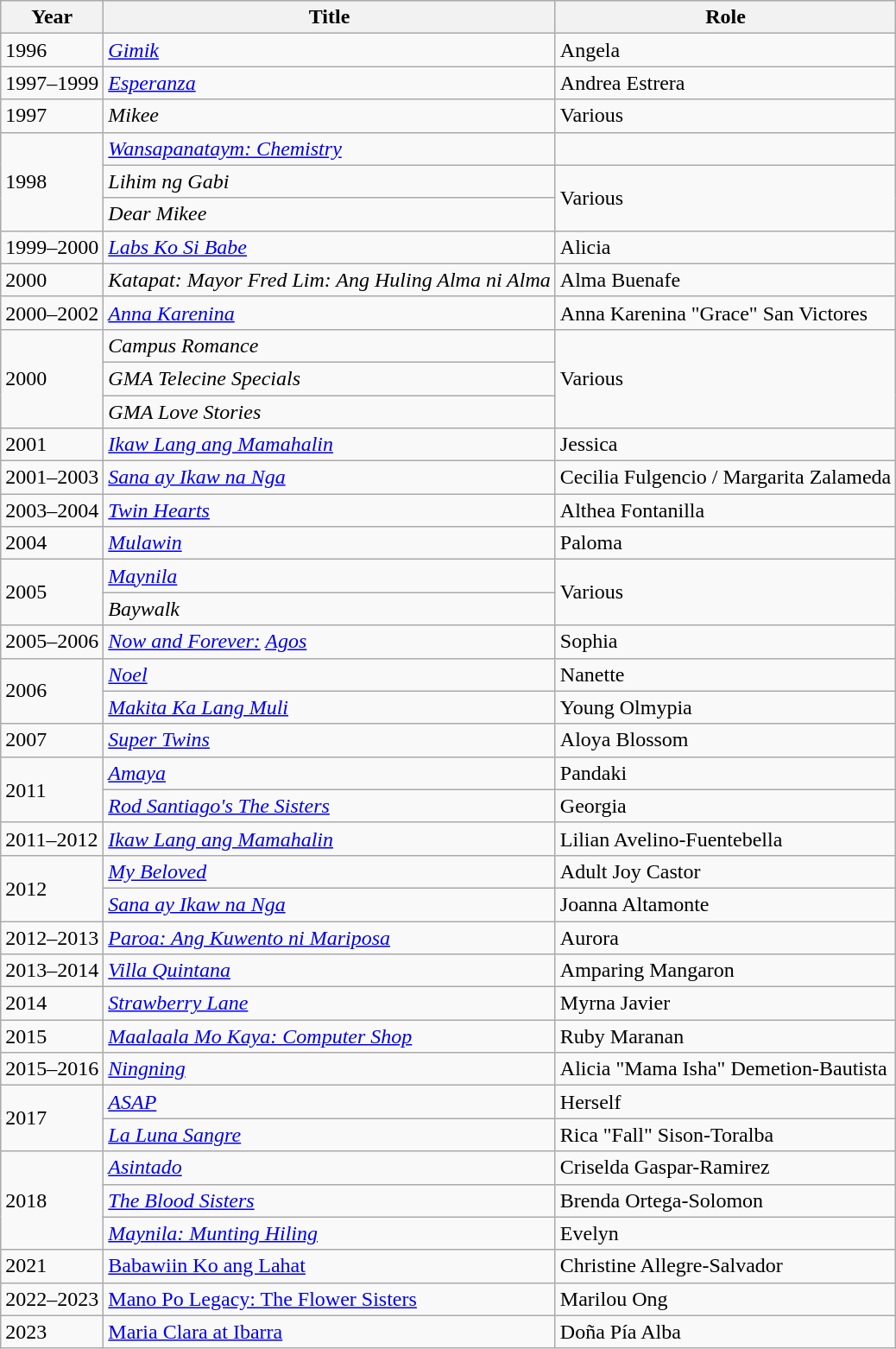<table class="wikitable sortable">
<tr>
<th>Year</th>
<th>Title</th>
<th>Role</th>
</tr>
<tr>
<td>1996</td>
<td><em><a href='#'>Gimik</a></em></td>
<td>Angela</td>
</tr>
<tr>
<td>1997–1999</td>
<td><em><a href='#'>Esperanza</a></em></td>
<td>Andrea Estrera</td>
</tr>
<tr>
<td>1997</td>
<td><em>Mikee</em></td>
<td>Various</td>
</tr>
<tr>
<td rowspan="3">1998</td>
<td><em><a href='#'>Wansapanataym: Chemistry</a></em></td>
<td></td>
</tr>
<tr>
<td><em>Lihim ng Gabi</em></td>
<td rowspan="2">Various</td>
</tr>
<tr>
<td><em>Dear Mikee</em></td>
</tr>
<tr>
<td>1999–2000</td>
<td><em><a href='#'>Labs Ko Si Babe</a></em></td>
<td>Alicia</td>
</tr>
<tr>
<td>2000</td>
<td><em>Katapat: Mayor Fred Lim: Ang Huling Alma ni Alma</em></td>
<td>Alma Buenafe</td>
</tr>
<tr>
<td>2000–2002</td>
<td><em><a href='#'>Anna Karenina</a></em></td>
<td>Anna Karenina "Grace" San Victores</td>
</tr>
<tr>
<td rowspan="3">2000</td>
<td><em>Campus Romance</em></td>
<td rowspan="3">Various</td>
</tr>
<tr>
<td><em>GMA Telecine Specials</em></td>
</tr>
<tr>
<td><em>GMA Love Stories</em></td>
</tr>
<tr>
<td>2001</td>
<td><em><a href='#'>Ikaw Lang ang Mamahalin</a></em></td>
<td>Jessica</td>
</tr>
<tr>
<td>2001–2003</td>
<td><em><a href='#'>Sana ay Ikaw na Nga</a></em></td>
<td>Cecilia Fulgencio / Margarita Zalameda</td>
</tr>
<tr>
<td>2003–2004</td>
<td><em><a href='#'>Twin Hearts</a></em></td>
<td>Althea Fontanilla</td>
</tr>
<tr>
<td>2004</td>
<td><em><a href='#'>Mulawin</a></em></td>
<td>Paloma</td>
</tr>
<tr>
<td rowspan="2">2005</td>
<td><em><a href='#'>Maynila</a></em></td>
<td rowspan="2">Various</td>
</tr>
<tr>
<td><em>Baywalk</em></td>
</tr>
<tr>
<td>2005–2006</td>
<td><em><a href='#'>Now and Forever:</a> <a href='#'>Agos</a></em></td>
<td>Sophia</td>
</tr>
<tr>
<td rowspan="2">2006</td>
<td><em><a href='#'>Noel</a></em></td>
<td>Nanette</td>
</tr>
<tr>
<td><em><a href='#'>Makita Ka Lang Muli</a></em></td>
<td>Young Olmypia</td>
</tr>
<tr>
<td>2007</td>
<td><em><a href='#'>Super Twins</a></em></td>
<td>Aloya Blossom</td>
</tr>
<tr>
<td rowspan="2">2011</td>
<td><em><a href='#'>Amaya</a></em></td>
<td>Pandaki</td>
</tr>
<tr>
<td><em><a href='#'>Rod Santiago's The Sisters</a></em></td>
<td>Georgia</td>
</tr>
<tr>
<td>2011–2012</td>
<td><em><a href='#'>Ikaw Lang ang Mamahalin</a></em></td>
<td>Lilian Avelino-Fuentebella</td>
</tr>
<tr>
<td rowspan="2">2012</td>
<td><em><a href='#'>My Beloved</a></em></td>
<td>Adult Joy Castor</td>
</tr>
<tr>
<td><em><a href='#'>Sana ay Ikaw na Nga</a></em></td>
<td>Joanna Altamonte</td>
</tr>
<tr>
<td>2012–2013</td>
<td><em><a href='#'>Paroa: Ang Kuwento ni Mariposa</a></em></td>
<td>Aurora</td>
</tr>
<tr>
<td>2013–2014</td>
<td><em><a href='#'>Villa Quintana</a></em></td>
<td>Amparing Mangaron</td>
</tr>
<tr>
<td>2014</td>
<td><em><a href='#'>Strawberry Lane</a></em></td>
<td>Myrna Javier</td>
</tr>
<tr>
<td>2015</td>
<td><em><a href='#'>Maalaala Mo Kaya: Computer Shop</a></em></td>
<td>Ruby Maranan</td>
</tr>
<tr>
<td>2015–2016</td>
<td><em><a href='#'>Ningning</a></em></td>
<td>Alicia "Mama Isha" Demetion-Bautista</td>
</tr>
<tr>
<td rowspan="2">2017</td>
<td><em><a href='#'>ASAP</a></em></td>
<td>Herself</td>
</tr>
<tr>
<td><em><a href='#'>La Luna Sangre</a></em></td>
<td>Rica "Fall" Sison-Toralba</td>
</tr>
<tr>
<td rowspan="3">2018</td>
<td><em><a href='#'>Asintado</a></em></td>
<td>Criselda Gaspar-Ramirez</td>
</tr>
<tr>
<td><em><a href='#'>The Blood Sisters</a></em></td>
<td>Brenda Ortega-Solomon</td>
</tr>
<tr>
<td><em><a href='#'>Maynila: Munting Hiling</a></td>
<td>Evelyn</td>
</tr>
<tr>
<td>2021</td>
<td></em><a href='#'>Babawiin Ko ang Lahat</a><em></td>
<td>Christine Allegre-Salvador</td>
</tr>
<tr>
<td>2022–2023</td>
<td></em><a href='#'>Mano Po Legacy: The Flower Sisters</a><em></td>
<td>Marilou Ong</td>
</tr>
<tr>
<td>2023</td>
<td></em><a href='#'>Maria Clara at Ibarra</a><em></td>
<td>Doña Pía Alba</td>
</tr>
</table>
